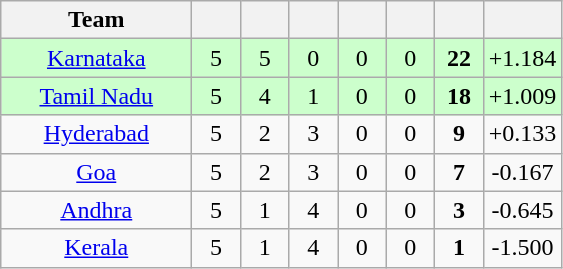<table class="wikitable" style="text-align:center">
<tr>
<th style="width:120px">Team</th>
<th style="width:25px"></th>
<th style="width:25px"></th>
<th style="width:25px"></th>
<th style="width:25px"></th>
<th style="width:25px"></th>
<th style="width:25px"></th>
<th style="width:40px;"></th>
</tr>
<tr style="background:#cfc;">
<td><a href='#'>Karnataka</a></td>
<td>5</td>
<td>5</td>
<td>0</td>
<td>0</td>
<td>0</td>
<td><strong>22</strong></td>
<td>+1.184</td>
</tr>
<tr style="background:#cfc;">
<td><a href='#'>Tamil Nadu</a></td>
<td>5</td>
<td>4</td>
<td>1</td>
<td>0</td>
<td>0</td>
<td><strong>18</strong></td>
<td>+1.009</td>
</tr>
<tr>
<td><a href='#'>Hyderabad</a></td>
<td>5</td>
<td>2</td>
<td>3</td>
<td>0</td>
<td>0</td>
<td><strong>9</strong></td>
<td>+0.133</td>
</tr>
<tr>
<td><a href='#'>Goa</a></td>
<td>5</td>
<td>2</td>
<td>3</td>
<td>0</td>
<td>0</td>
<td><strong>7</strong></td>
<td>-0.167</td>
</tr>
<tr>
<td><a href='#'>Andhra</a></td>
<td>5</td>
<td>1</td>
<td>4</td>
<td>0</td>
<td>0</td>
<td><strong>3</strong></td>
<td>-0.645</td>
</tr>
<tr>
<td><a href='#'>Kerala</a></td>
<td>5</td>
<td>1</td>
<td>4</td>
<td>0</td>
<td>0</td>
<td><strong>1</strong></td>
<td>-1.500</td>
</tr>
</table>
